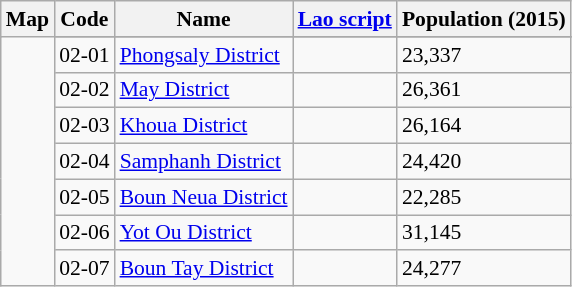<table class="wikitable"  style="font-size:90%;">
<tr>
<th>Map</th>
<th>Code</th>
<th>Name</th>
<th><a href='#'>Lao script</a></th>
<th>Population (2015)</th>
</tr>
<tr>
<td rowspan=8></td>
</tr>
<tr>
<td>02-01</td>
<td><a href='#'>Phongsaly District</a></td>
<td></td>
<td>23,337</td>
</tr>
<tr>
<td>02-02</td>
<td><a href='#'>May District</a></td>
<td></td>
<td>26,361</td>
</tr>
<tr>
<td>02-03</td>
<td><a href='#'>Khoua District</a></td>
<td></td>
<td>26,164</td>
</tr>
<tr>
<td>02-04</td>
<td><a href='#'>Samphanh District</a></td>
<td></td>
<td>24,420</td>
</tr>
<tr>
<td>02-05</td>
<td><a href='#'>Boun Neua District</a></td>
<td></td>
<td>22,285</td>
</tr>
<tr>
<td>02-06</td>
<td><a href='#'>Yot Ou District</a></td>
<td></td>
<td>31,145</td>
</tr>
<tr>
<td>02-07</td>
<td><a href='#'>Boun Tay District</a></td>
<td></td>
<td>24,277</td>
</tr>
</table>
